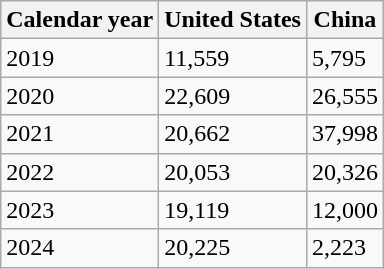<table class="wikitable">
<tr>
<th>Calendar year</th>
<th>United States</th>
<th>China</th>
</tr>
<tr>
<td>2019</td>
<td>11,559</td>
<td>5,795</td>
</tr>
<tr>
<td>2020</td>
<td>22,609</td>
<td>26,555</td>
</tr>
<tr>
<td>2021</td>
<td>20,662</td>
<td>37,998</td>
</tr>
<tr>
<td>2022</td>
<td>20,053</td>
<td>20,326</td>
</tr>
<tr>
<td>2023</td>
<td>19,119</td>
<td>12,000</td>
</tr>
<tr>
<td>2024</td>
<td>20,225</td>
<td>2,223</td>
</tr>
</table>
